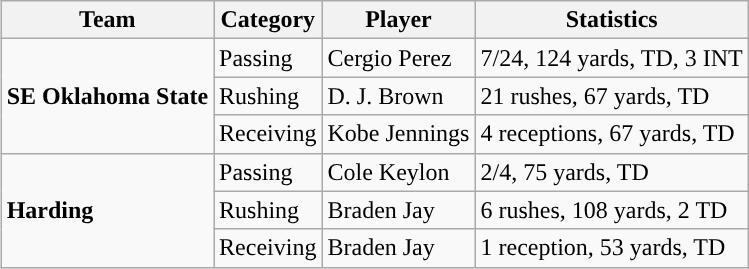<table class="wikitable" style="float: right;">
<tr>
<th>Team</th>
<th>Category</th>
<th>Player</th>
<th>Statistics</th>
</tr>
<tr>
<td rowspan=3><strong>SE Oklahoma State</strong></td>
<td>Passing</td>
<td>Cergio Perez</td>
<td>7/24, 124 yards, TD, 3 INT</td>
</tr>
<tr>
<td>Rushing</td>
<td>D. J. Brown</td>
<td>21 rushes, 67 yards, TD</td>
</tr>
<tr>
<td>Receiving</td>
<td>Kobe Jennings</td>
<td>4 receptions, 67 yards, TD</td>
</tr>
<tr>
<td rowspan=3><strong>Harding</strong></td>
<td>Passing</td>
<td>Cole Keylon</td>
<td>2/4, 75 yards, TD</td>
</tr>
<tr>
<td>Rushing</td>
<td>Braden Jay</td>
<td>6 rushes, 108 yards, 2 TD</td>
</tr>
<tr>
<td>Receiving</td>
<td>Braden Jay</td>
<td>1 reception, 53 yards, TD</td>
</tr>
</table>
